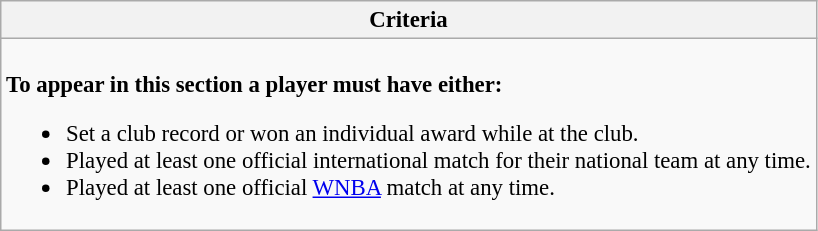<table class="wikitable collapsible collapsed" style="font-size:95%;">
<tr>
<th>Criteria</th>
</tr>
<tr>
<td><br><strong>To appear in this section a player must have either:</strong><ul><li>Set a club record or won an individual award while at the club.</li><li>Played at least one official international match for their national team at any time.</li><li>Played at least one official <a href='#'>WNBA</a> match at any time.</li></ul></td>
</tr>
</table>
